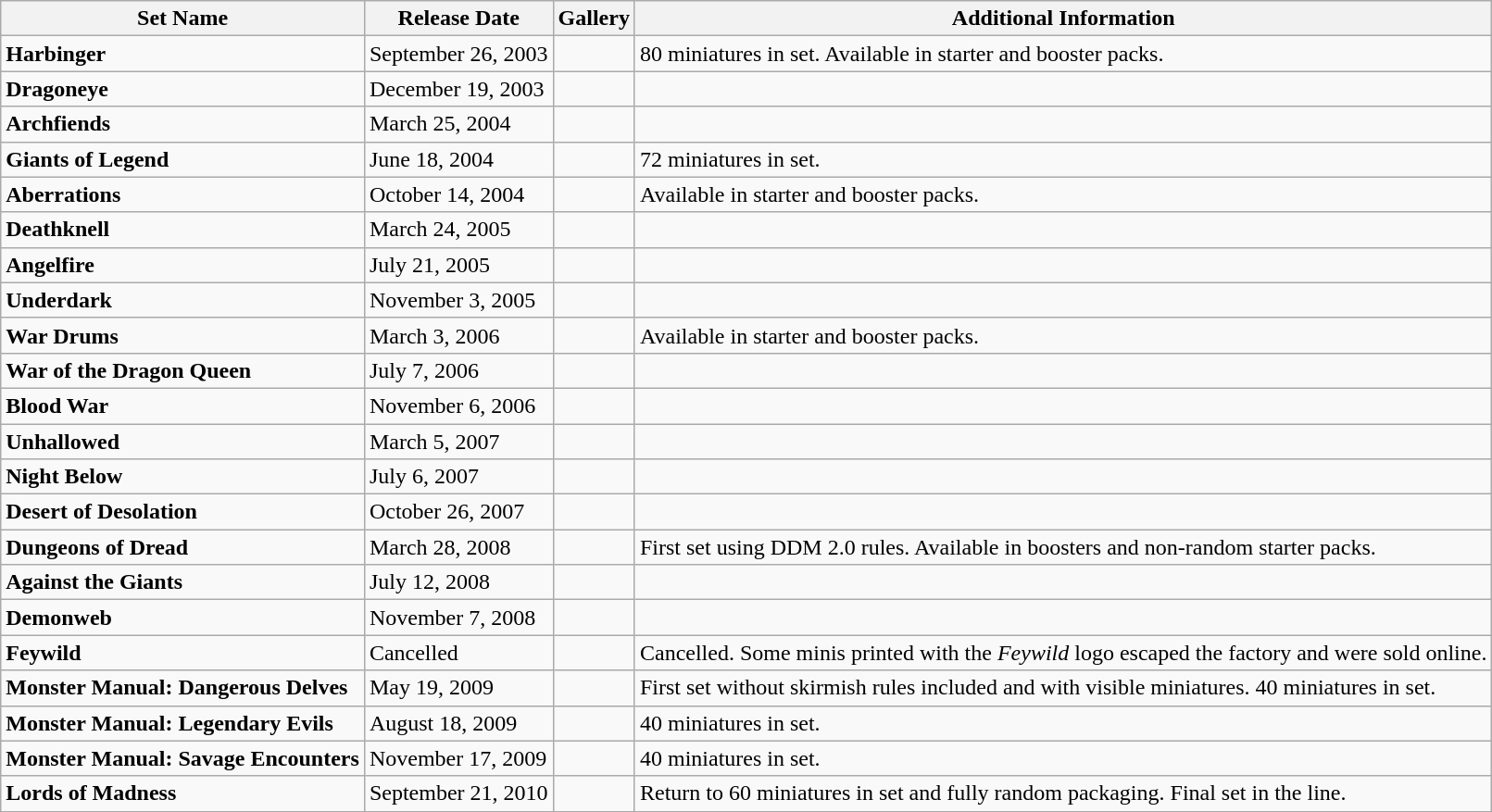<table class="wikitable">
<tr>
<th>Set Name</th>
<th>Release Date</th>
<th>Gallery</th>
<th>Additional Information</th>
</tr>
<tr>
<td><strong>Harbinger</strong></td>
<td>September 26, 2003</td>
<td></td>
<td>80 miniatures in set. Available in starter and booster packs.</td>
</tr>
<tr>
<td><strong>Dragoneye</strong></td>
<td>December 19, 2003</td>
<td></td>
<td></td>
</tr>
<tr>
<td><strong>Archfiends</strong></td>
<td>March 25, 2004</td>
<td></td>
<td></td>
</tr>
<tr>
<td><strong>Giants of Legend</strong></td>
<td>June 18, 2004</td>
<td></td>
<td>72 miniatures in set.</td>
</tr>
<tr>
<td><strong>Aberrations</strong></td>
<td>October 14, 2004</td>
<td></td>
<td>Available in starter and booster packs.</td>
</tr>
<tr>
<td><strong>Deathknell</strong></td>
<td>March 24, 2005</td>
<td></td>
<td></td>
</tr>
<tr>
<td><strong>Angelfire</strong></td>
<td>July 21, 2005</td>
<td></td>
<td></td>
</tr>
<tr>
<td><strong>Underdark</strong></td>
<td>November 3, 2005</td>
<td></td>
<td></td>
</tr>
<tr>
<td><strong>War Drums</strong></td>
<td>March 3, 2006</td>
<td></td>
<td>Available in starter and booster packs.</td>
</tr>
<tr>
<td><strong>War of the Dragon Queen</strong></td>
<td>July 7, 2006</td>
<td></td>
<td></td>
</tr>
<tr>
<td><strong>Blood War</strong></td>
<td>November 6, 2006</td>
<td></td>
<td></td>
</tr>
<tr>
<td><strong>Unhallowed</strong></td>
<td>March 5, 2007</td>
<td></td>
<td></td>
</tr>
<tr>
<td><strong>Night Below</strong></td>
<td>July 6, 2007</td>
<td></td>
<td></td>
</tr>
<tr>
<td><strong>Desert of Desolation</strong></td>
<td>October 26, 2007</td>
<td></td>
<td></td>
</tr>
<tr>
<td><strong>Dungeons of Dread</strong></td>
<td>March 28, 2008</td>
<td></td>
<td>First set using DDM 2.0 rules. Available in boosters and non-random starter packs.</td>
</tr>
<tr>
<td><strong>Against the Giants</strong></td>
<td>July 12, 2008</td>
<td></td>
<td></td>
</tr>
<tr>
<td><strong>Demonweb</strong></td>
<td>November 7, 2008</td>
<td></td>
<td></td>
</tr>
<tr>
<td><strong>Feywild</strong></td>
<td>Cancelled</td>
<td></td>
<td>Cancelled. Some minis printed with the <em>Feywild</em> logo escaped the factory and were sold online.</td>
</tr>
<tr>
<td><strong>Monster Manual: Dangerous Delves</strong></td>
<td>May 19, 2009</td>
<td></td>
<td>First set without skirmish rules included and with visible miniatures. 40 miniatures in set.</td>
</tr>
<tr>
<td><strong>Monster Manual: Legendary Evils</strong></td>
<td>August 18, 2009</td>
<td></td>
<td>40 miniatures in set.</td>
</tr>
<tr>
<td><strong>Monster Manual: Savage Encounters</strong></td>
<td>November 17, 2009</td>
<td></td>
<td>40 miniatures in set.</td>
</tr>
<tr>
<td><strong>Lords of Madness</strong></td>
<td>September 21, 2010</td>
<td></td>
<td>Return to 60 miniatures in set and fully random packaging. Final set in the line.</td>
</tr>
<tr>
</tr>
</table>
